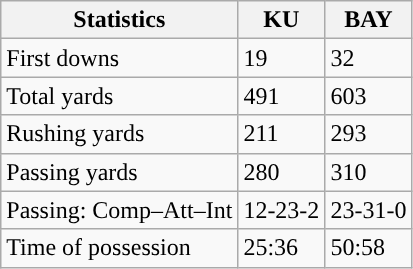<table class="wikitable" style="float: left;">
<tr>
<th>Statistics</th>
<th>KU</th>
<th>BAY</th>
</tr>
<tr>
<td>First downs</td>
<td>19</td>
<td>32</td>
</tr>
<tr>
<td>Total yards</td>
<td>491</td>
<td>603</td>
</tr>
<tr>
<td>Rushing yards</td>
<td>211</td>
<td>293</td>
</tr>
<tr>
<td>Passing yards</td>
<td>280</td>
<td>310</td>
</tr>
<tr>
<td>Passing: Comp–Att–Int</td>
<td>12-23-2</td>
<td>23-31-0</td>
</tr>
<tr>
<td>Time of possession</td>
<td>25:36</td>
<td>50:58</td>
</tr>
</table>
